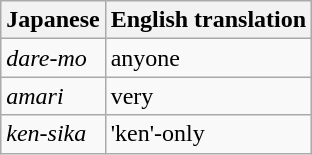<table class="wikitable">
<tr>
<th>Japanese</th>
<th>English translation</th>
</tr>
<tr>
<td><em>dare-mo</em></td>
<td>anyone</td>
</tr>
<tr>
<td><em>amari</em></td>
<td>very</td>
</tr>
<tr>
<td><em>ken-sika</em></td>
<td>'ken'-only</td>
</tr>
</table>
